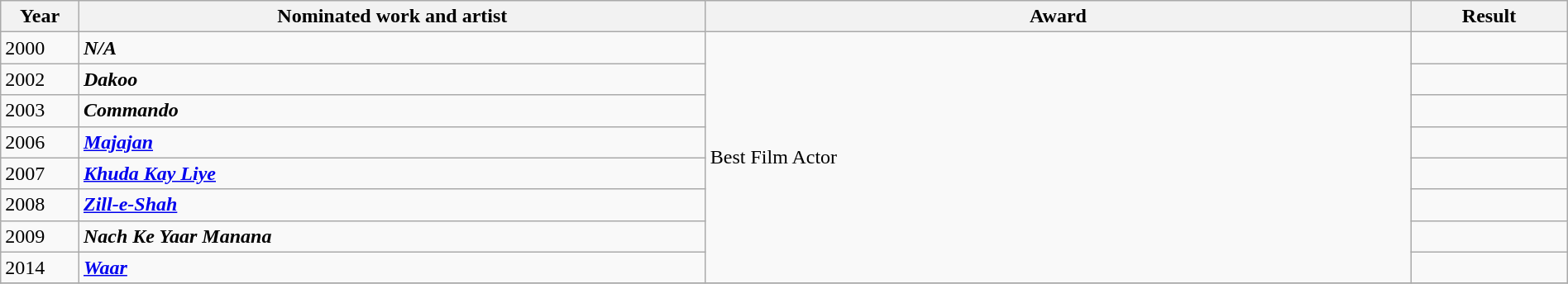<table class="wikitable" width=100%>
<tr>
<th width=5%>Year</th>
<th width=40%>Nominated work and artist</th>
<th width=45%>Award</th>
<th width=10%>Result</th>
</tr>
<tr>
<td>2000</td>
<td><strong><em>N/A</em></strong></td>
<td rowspan="8">Best Film Actor</td>
<td></td>
</tr>
<tr>
<td>2002</td>
<td><strong><em>Dakoo</em></strong></td>
<td></td>
</tr>
<tr>
<td>2003</td>
<td><strong><em>Commando</em></strong></td>
<td></td>
</tr>
<tr>
<td>2006</td>
<td><strong><em><a href='#'>Majajan</a></em></strong></td>
<td></td>
</tr>
<tr>
<td>2007</td>
<td><strong><em><a href='#'>Khuda Kay Liye</a></em></strong></td>
<td></td>
</tr>
<tr>
<td>2008</td>
<td><strong><em><a href='#'>Zill-e-Shah</a></em></strong></td>
<td></td>
</tr>
<tr>
<td>2009</td>
<td><strong><em>Nach Ke Yaar Manana</em></strong></td>
<td></td>
</tr>
<tr>
<td>2014</td>
<td><strong><em><a href='#'>Waar</a></em></strong></td>
<td></td>
</tr>
<tr>
</tr>
</table>
